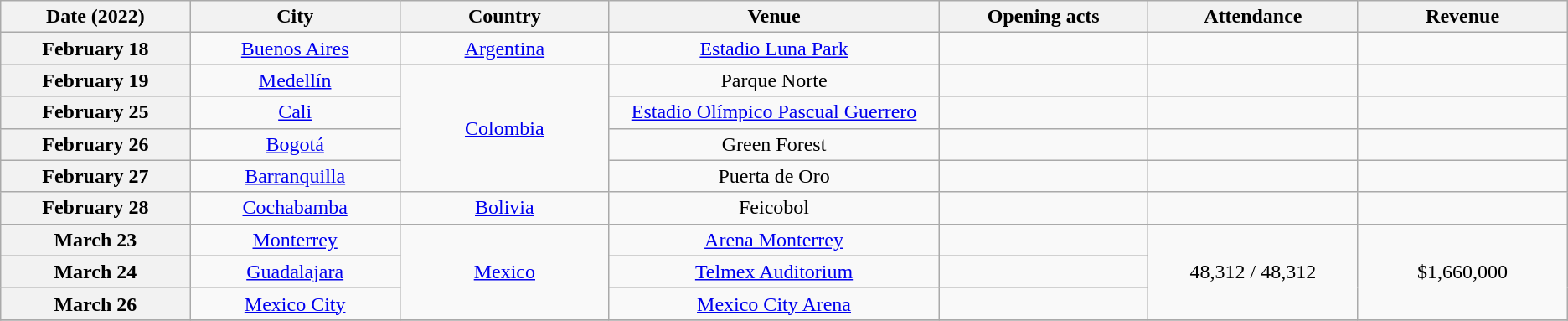<table class="wikitable plainrowheaders" style="text-align:center;">
<tr>
<th scope="col" style="width:9em;">Date (2022)</th>
<th scope="col" style="width:10em;">City</th>
<th scope="col" style="width:10em;">Country</th>
<th scope="col" style="width:16em;">Venue</th>
<th scope="col" style="width:10em;">Opening acts</th>
<th scope="col" style="width:10em;">Attendance</th>
<th scope="col" style="width:10em;">Revenue</th>
</tr>
<tr>
<th scope="row" style="text-align:center;">February 18</th>
<td><a href='#'>Buenos Aires</a></td>
<td><a href='#'>Argentina</a></td>
<td><a href='#'>Estadio Luna Park</a></td>
<td></td>
<td></td>
<td></td>
</tr>
<tr>
<th scope="row" style="text-align:center;">February 19</th>
<td><a href='#'>Medellín</a></td>
<td rowspan="4"><a href='#'>Colombia</a></td>
<td>Parque Norte</td>
<td></td>
<td></td>
<td></td>
</tr>
<tr>
<th scope="row" style="text-align:center;">February 25</th>
<td><a href='#'>Cali</a></td>
<td><a href='#'>Estadio Olímpico Pascual Guerrero</a></td>
<td></td>
<td></td>
<td></td>
</tr>
<tr>
<th scope="row" style="text-align:center;">February 26</th>
<td><a href='#'>Bogotá</a></td>
<td>Green Forest</td>
<td></td>
<td></td>
<td></td>
</tr>
<tr>
<th scope="row" style="text-align:center;">February 27</th>
<td><a href='#'>Barranquilla</a></td>
<td>Puerta de Oro</td>
<td></td>
<td></td>
<td></td>
</tr>
<tr>
<th scope="row" style="text-align:center;">February 28</th>
<td><a href='#'>Cochabamba</a></td>
<td><a href='#'>Bolivia</a></td>
<td>Feicobol</td>
<td></td>
<td></td>
<td></td>
</tr>
<tr>
<th scope="row" style="text-align:center;">March 23</th>
<td><a href='#'>Monterrey</a></td>
<td rowspan="3"><a href='#'>Mexico</a></td>
<td><a href='#'>Arena Monterrey</a></td>
<td></td>
<td rowspan="3">48,312 / 48,312</td>
<td rowspan="3">$1,660,000</td>
</tr>
<tr>
<th scope="row" style="text-align:center;">March 24</th>
<td><a href='#'>Guadalajara</a></td>
<td><a href='#'>Telmex Auditorium</a></td>
<td></td>
</tr>
<tr>
<th scope="row" style="text-align:center;">March 26</th>
<td><a href='#'>Mexico City</a></td>
<td><a href='#'>Mexico City Arena</a></td>
<td></td>
</tr>
<tr>
</tr>
</table>
